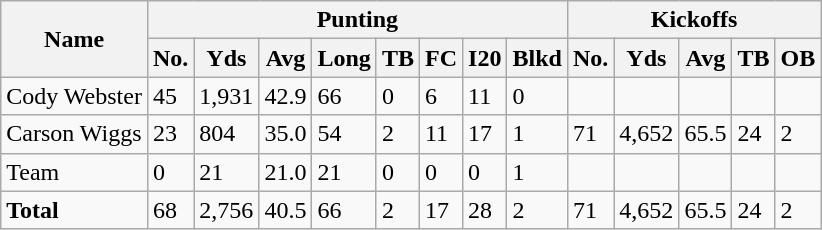<table class="wikitable" style="white-space:nowrap;">
<tr>
<th rowspan="2">Name</th>
<th colspan="8">Punting</th>
<th colspan="5">Kickoffs</th>
</tr>
<tr>
<th>No.</th>
<th>Yds</th>
<th>Avg</th>
<th>Long</th>
<th>TB</th>
<th>FC</th>
<th>I20</th>
<th>Blkd</th>
<th>No.</th>
<th>Yds</th>
<th>Avg</th>
<th>TB</th>
<th>OB</th>
</tr>
<tr>
<td>Cody Webster</td>
<td>45</td>
<td>1,931</td>
<td>42.9</td>
<td>66</td>
<td>0</td>
<td>6</td>
<td>11</td>
<td>0</td>
<td></td>
<td></td>
<td></td>
<td></td>
<td></td>
</tr>
<tr>
<td>Carson Wiggs</td>
<td>23</td>
<td>804</td>
<td>35.0</td>
<td>54</td>
<td>2</td>
<td>11</td>
<td>17</td>
<td>1</td>
<td>71</td>
<td>4,652</td>
<td>65.5</td>
<td>24</td>
<td>2</td>
</tr>
<tr>
<td>Team</td>
<td>0</td>
<td>21</td>
<td>21.0</td>
<td>21</td>
<td>0</td>
<td>0</td>
<td>0</td>
<td>1</td>
<td></td>
<td></td>
<td></td>
<td></td>
<td></td>
</tr>
<tr>
<td><strong>Total</strong></td>
<td>68</td>
<td>2,756</td>
<td>40.5</td>
<td>66</td>
<td>2</td>
<td>17</td>
<td>28</td>
<td>2</td>
<td>71</td>
<td>4,652</td>
<td>65.5</td>
<td>24</td>
<td>2</td>
</tr>
</table>
